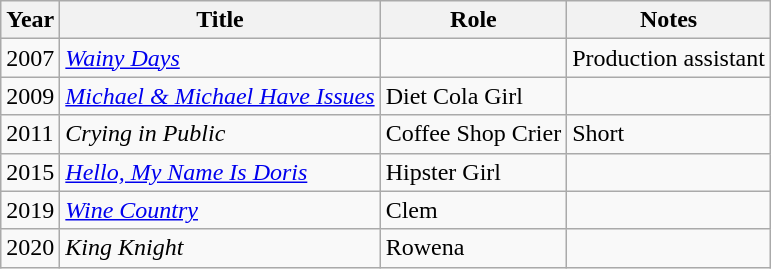<table class="wikitable sortable">
<tr>
<th>Year</th>
<th>Title</th>
<th>Role</th>
<th class="unsortable">Notes</th>
</tr>
<tr>
<td>2007</td>
<td><em><a href='#'>Wainy Days</a></em></td>
<td></td>
<td>Production assistant</td>
</tr>
<tr>
<td>2009</td>
<td><em><a href='#'>Michael & Michael Have Issues</a></em></td>
<td>Diet Cola Girl</td>
<td></td>
</tr>
<tr>
<td>2011</td>
<td><em>Crying in Public</em></td>
<td>Coffee Shop Crier</td>
<td>Short</td>
</tr>
<tr>
<td>2015</td>
<td><em><a href='#'>Hello, My Name Is Doris</a></em></td>
<td>Hipster Girl</td>
<td></td>
</tr>
<tr>
<td>2019</td>
<td><em><a href='#'>Wine Country</a></em></td>
<td>Clem</td>
<td></td>
</tr>
<tr>
<td>2020</td>
<td><em>King Knight</em></td>
<td>Rowena</td>
<td></td>
</tr>
</table>
